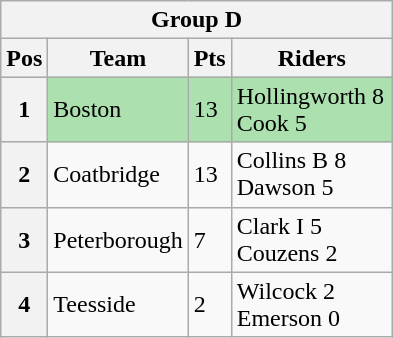<table class="wikitable">
<tr>
<th colspan="4">Group D</th>
</tr>
<tr>
<th width=20>Pos</th>
<th width=80>Team</th>
<th width=20>Pts</th>
<th width=100>Riders</th>
</tr>
<tr style="background:#ACE1AF;">
<th>1</th>
<td>Boston</td>
<td>13</td>
<td>Hollingworth 8<br>Cook 5</td>
</tr>
<tr>
<th>2</th>
<td>Coatbridge</td>
<td>13</td>
<td>Collins B 8<br>Dawson 5</td>
</tr>
<tr>
<th>3</th>
<td>Peterborough</td>
<td>7</td>
<td>Clark I 5<br>Couzens 2</td>
</tr>
<tr>
<th>4</th>
<td>Teesside</td>
<td>2</td>
<td>Wilcock 2<br>Emerson 0</td>
</tr>
</table>
